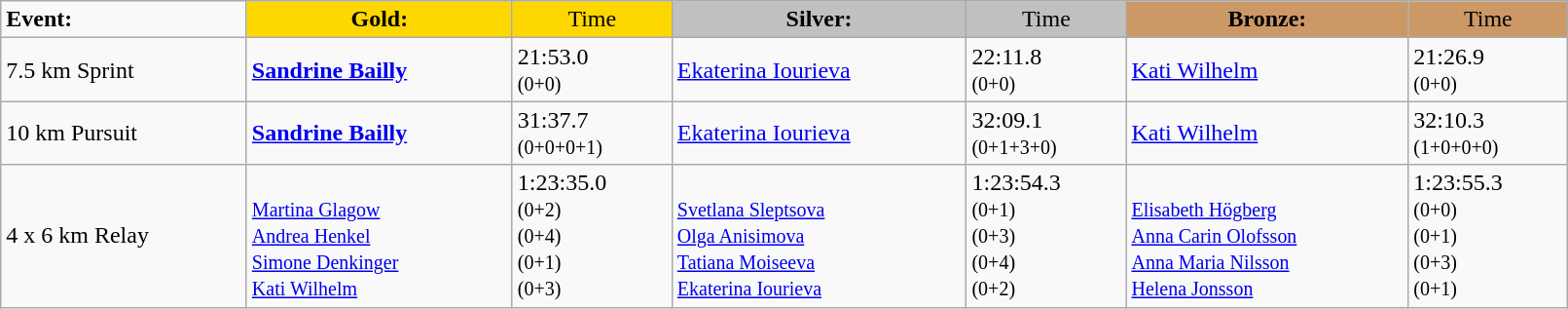<table class="wikitable" width=85%>
<tr>
<td><strong>Event:</strong></td>
<td style="text-align:center;background-color:gold;"><strong>Gold:</strong></td>
<td style="text-align:center;background-color:gold;">Time</td>
<td style="text-align:center;background-color:silver;"><strong>Silver:</strong></td>
<td style="text-align:center;background-color:silver;">Time</td>
<td style="text-align:center;background-color:#CC9966;"><strong>Bronze:</strong></td>
<td style="text-align:center;background-color:#CC9966;">Time</td>
</tr>
<tr>
<td>7.5 km Sprint<br></td>
<td><strong><a href='#'>Sandrine Bailly</a></strong><br><small></small></td>
<td>21:53.0<br><small>(0+0)</small></td>
<td><a href='#'>Ekaterina Iourieva</a><br><small></small></td>
<td>22:11.8<br><small>(0+0)</small></td>
<td><a href='#'>Kati Wilhelm</a><br><small></small></td>
<td>21:26.9<br><small>(0+0)</small></td>
</tr>
<tr>
<td>10 km Pursuit<br></td>
<td><strong><a href='#'>Sandrine Bailly</a></strong><br><small></small></td>
<td>31:37.7<br><small>(0+0+0+1)</small></td>
<td><a href='#'>Ekaterina Iourieva</a><br><small></small></td>
<td>32:09.1<br><small>(0+1+3+0)</small></td>
<td><a href='#'>Kati Wilhelm</a><br><small></small></td>
<td>32:10.3<br><small>(1+0+0+0)</small></td>
</tr>
<tr>
<td>4 x 6 km Relay<br></td>
<td><strong></strong><br><small><a href='#'>Martina Glagow</a><br><a href='#'>Andrea Henkel</a><br><a href='#'>Simone Denkinger</a><br><a href='#'>Kati Wilhelm</a></small></td>
<td>1:23:35.0<br><small>(0+2)<br>(0+4)<br>(0+1)<br>(0+3)</small></td>
<td> <br><small><a href='#'>Svetlana Sleptsova</a><br><a href='#'>Olga Anisimova</a><br><a href='#'>Tatiana Moiseeva</a><br><a href='#'>Ekaterina Iourieva</a></small></td>
<td>1:23:54.3<br><small>(0+1)<br>(0+3)<br>(0+4)<br>(0+2)</small></td>
<td> <br><small><a href='#'>Elisabeth Högberg</a><br><a href='#'>Anna Carin Olofsson</a><br><a href='#'>Anna Maria Nilsson</a><br><a href='#'>Helena Jonsson</a></small></td>
<td>1:23:55.3<br><small>(0+0)<br>(0+1)<br>(0+3)<br>(0+1)</small></td>
</tr>
</table>
